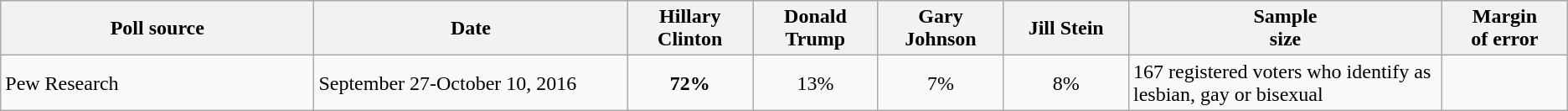<table class="wikitable sortable">
<tr style="background:lightgrey;">
<th width="20%">Poll source</th>
<th width="20%">Date</th>
<th width="8%">Hillary Clinton<br><small></small></th>
<th width="8%">Donald Trump<br><small></small></th>
<th width="8%">Gary Johnson<br><small></small></th>
<th width="8%">Jill Stein<br><small></small></th>
<th width="20%">Sample<br>size</th>
<th width="8%">Margin<br>of error</th>
</tr>
<tr>
<td>Pew Research</td>
<td>September 27-October 10, 2016</td>
<td align="center" ><strong>72%</strong></td>
<td align="center">13%</td>
<td align="center">7%</td>
<td align="center">8%</td>
<td>167 registered voters who identify as lesbian, gay or bisexual</td>
<td></td>
</tr>
</table>
